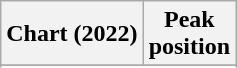<table class="wikitable sortable plainrowheaders" style="text-align:center">
<tr>
<th scope="col">Chart (2022)</th>
<th scope="col">Peak<br>position</th>
</tr>
<tr>
</tr>
<tr>
</tr>
<tr>
</tr>
<tr>
</tr>
</table>
